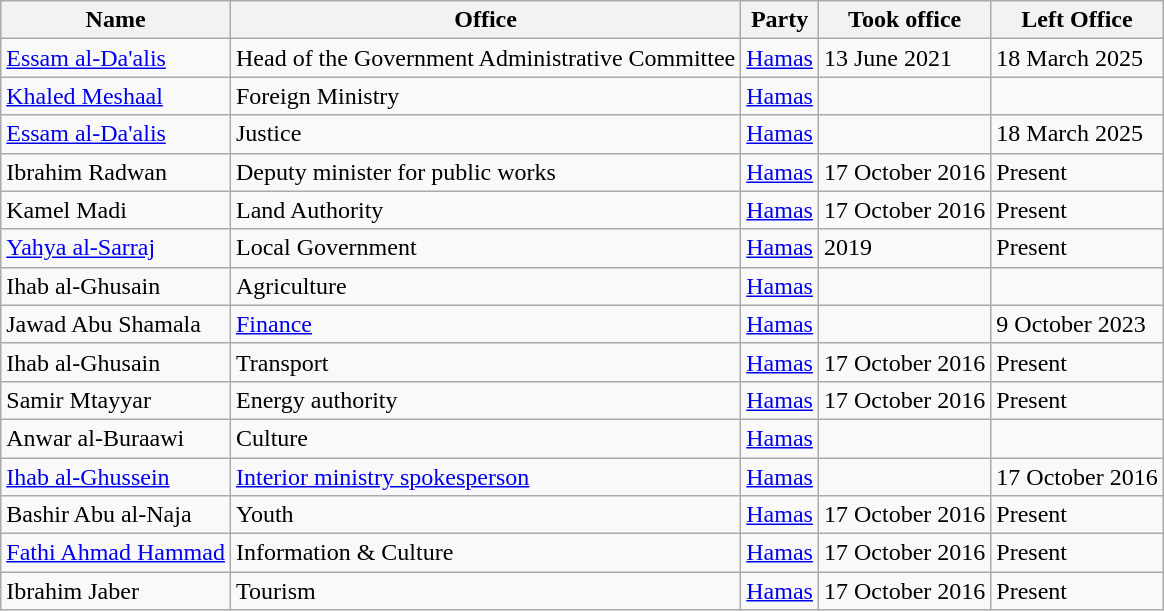<table class="wikitable">
<tr>
<th>Name</th>
<th>Office</th>
<th>Party</th>
<th>Took office</th>
<th>Left Office</th>
</tr>
<tr>
<td><a href='#'>Essam al-Da'alis</a></td>
<td>Head of the Government Administrative Committee</td>
<td><a href='#'>Hamas</a></td>
<td>13 June 2021</td>
<td>18 March 2025</td>
</tr>
<tr>
<td><a href='#'>Khaled Meshaal</a></td>
<td>Foreign Ministry</td>
<td><a href='#'>Hamas</a></td>
<td></td>
<td></td>
</tr>
<tr>
<td><a href='#'>Essam al-Da'alis</a></td>
<td>Justice</td>
<td><a href='#'>Hamas</a></td>
<td></td>
<td>18 March 2025</td>
</tr>
<tr>
<td>Ibrahim Radwan</td>
<td>Deputy minister for public works</td>
<td><a href='#'>Hamas</a></td>
<td>17 October 2016</td>
<td>Present</td>
</tr>
<tr>
<td>Kamel Madi</td>
<td>Land Authority</td>
<td><a href='#'>Hamas</a></td>
<td>17 October 2016</td>
<td>Present</td>
</tr>
<tr>
<td><a href='#'>Yahya al-Sarraj</a></td>
<td>Local Government</td>
<td><a href='#'>Hamas</a></td>
<td>2019</td>
<td>Present</td>
</tr>
<tr>
<td>Ihab al-Ghusain</td>
<td>Agriculture</td>
<td><a href='#'>Hamas</a></td>
<td></td>
<td></td>
</tr>
<tr>
<td>Jawad Abu Shamala</td>
<td><a href='#'>Finance</a></td>
<td><a href='#'>Hamas</a></td>
<td></td>
<td>9 October 2023</td>
</tr>
<tr>
<td>Ihab al-Ghusain</td>
<td>Transport</td>
<td><a href='#'>Hamas</a></td>
<td>17 October 2016</td>
<td>Present</td>
</tr>
<tr>
<td>Samir Mtayyar</td>
<td>Energy authority</td>
<td><a href='#'>Hamas</a></td>
<td>17 October 2016</td>
<td>Present</td>
</tr>
<tr>
<td>Anwar al-Buraawi</td>
<td>Culture</td>
<td><a href='#'>Hamas</a></td>
<td></td>
<td></td>
</tr>
<tr>
<td><a href='#'>Ihab al-Ghussein</a></td>
<td><a href='#'>Interior ministry spokesperson</a></td>
<td><a href='#'>Hamas</a></td>
<td></td>
<td>17 October 2016</td>
</tr>
<tr>
<td>Bashir Abu al-Naja</td>
<td>Youth</td>
<td><a href='#'>Hamas</a></td>
<td>17 October 2016</td>
<td>Present</td>
</tr>
<tr>
<td><a href='#'>Fathi Ahmad Hammad</a></td>
<td>Information & Culture</td>
<td><a href='#'>Hamas</a></td>
<td>17 October 2016</td>
<td>Present</td>
</tr>
<tr>
<td>Ibrahim Jaber</td>
<td>Tourism</td>
<td><a href='#'>Hamas</a></td>
<td>17 October 2016</td>
<td>Present</td>
</tr>
</table>
